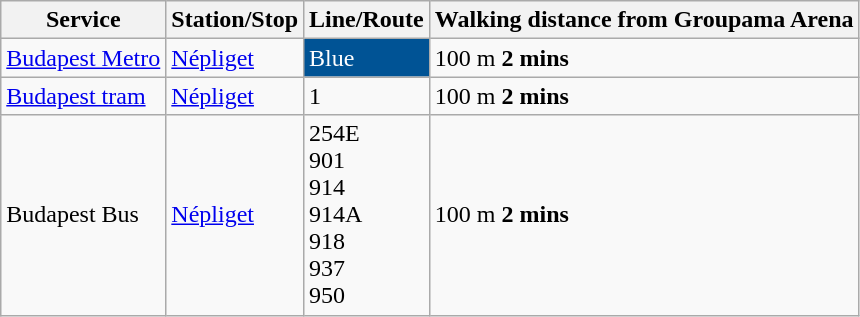<table class="wikitable">
<tr>
<th>Service</th>
<th>Station/Stop</th>
<th>Line/Route</th>
<th>Walking distance from Groupama Arena</th>
</tr>
<tr>
<td><a href='#'>Budapest Metro</a>  </td>
<td><a href='#'>Népliget</a></td>
<td style="color: white; background-color: #005395">Blue</td>
<td>100 m <strong>2 mins</strong></td>
</tr>
<tr>
<td><a href='#'>Budapest tram</a></td>
<td><a href='#'>Népliget</a></td>
<td><span>1</span></td>
<td>100 m <strong>2 mins</strong></td>
</tr>
<tr>
<td>Budapest Bus</td>
<td><a href='#'>Népliget</a></td>
<td>254E <br> 901<br>914<br>914A<br>918<br>937<br>950</td>
<td>100 m <strong>2 mins</strong></td>
</tr>
</table>
